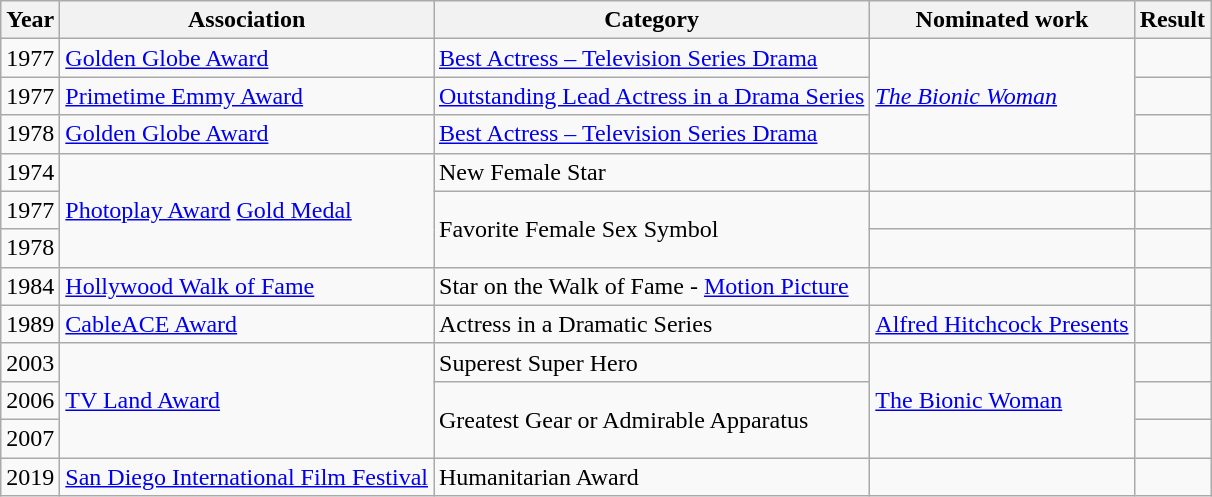<table class="wikitable sortable">
<tr>
<th>Year</th>
<th>Association</th>
<th>Category</th>
<th>Nominated work</th>
<th>Result</th>
</tr>
<tr>
<td>1977</td>
<td><a href='#'>Golden Globe Award</a></td>
<td><a href='#'>Best Actress – Television Series Drama</a></td>
<td rowspan="3"><em><a href='#'>The Bionic Woman</a></em></td>
<td></td>
</tr>
<tr>
<td>1977</td>
<td><a href='#'>Primetime Emmy Award</a></td>
<td><a href='#'>Outstanding Lead Actress in a Drama Series</a></td>
<td></td>
</tr>
<tr>
<td>1978</td>
<td><a href='#'>Golden Globe Award</a></td>
<td><a href='#'>Best Actress – Television Series Drama</a></td>
<td></td>
</tr>
<tr>
<td>1974</td>
<td rowspan="3"><a href='#'>Photoplay Award</a> <a href='#'>Gold Medal</a></td>
<td>New Female Star</td>
<td></td>
<td></td>
</tr>
<tr>
<td>1977</td>
<td rowspan="2">Favorite Female Sex Symbol</td>
<td></td>
<td></td>
</tr>
<tr>
<td>1978</td>
<td></td>
<td></td>
</tr>
<tr>
<td>1984</td>
<td><a href='#'>Hollywood Walk of Fame</a></td>
<td>Star on the Walk of Fame - <a href='#'>Motion Picture</a></td>
<td></td>
<td></td>
</tr>
<tr>
<td>1989</td>
<td><a href='#'>CableACE Award</a></td>
<td>Actress in a Dramatic Series</td>
<td><a href='#'>Alfred Hitchcock Presents</a></td>
<td></td>
</tr>
<tr>
<td>2003</td>
<td rowspan="3"><a href='#'>TV Land Award</a></td>
<td>Superest Super Hero</td>
<td rowspan="3"><a href='#'>The Bionic Woman</a></td>
<td></td>
</tr>
<tr>
<td>2006</td>
<td rowspan="2">Greatest Gear or Admirable Apparatus</td>
<td></td>
</tr>
<tr>
<td>2007</td>
<td></td>
</tr>
<tr>
<td>2019</td>
<td><a href='#'>San Diego International Film Festival</a></td>
<td>Humanitarian Award</td>
<td></td>
<td></td>
</tr>
</table>
